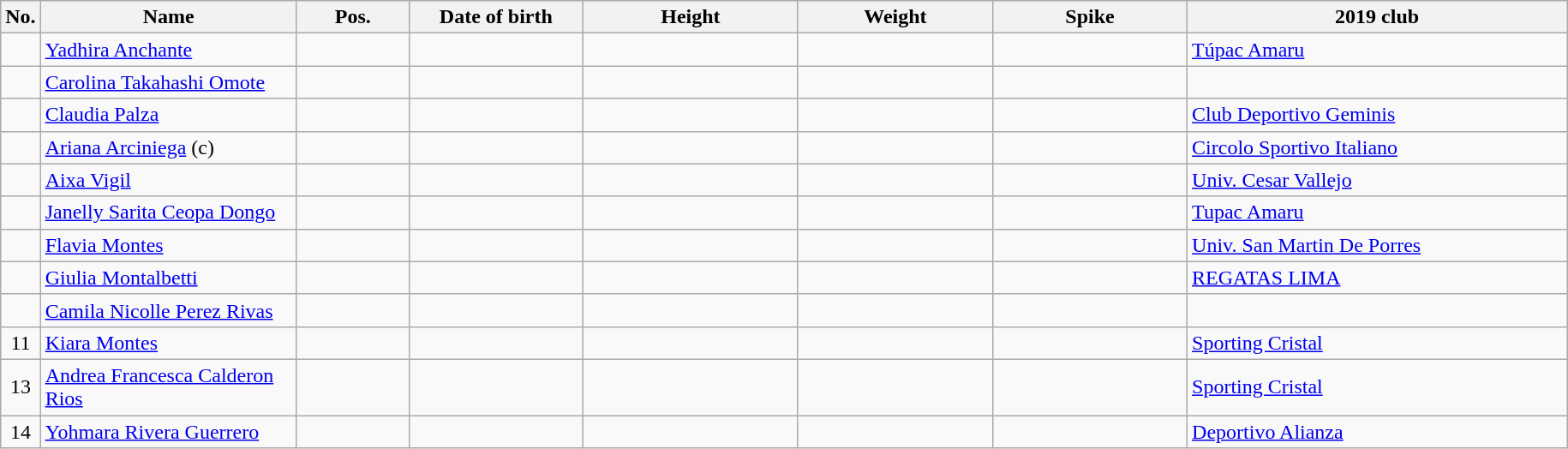<table class="wikitable sortable" style="font-size:100%; text-align:center;">
<tr>
<th>No.</th>
<th style="width:12em">Name</th>
<th style="width:5em">Pos.</th>
<th style="width:8em">Date of birth</th>
<th style="width:10em">Height</th>
<th style="width:9em">Weight</th>
<th style="width:9em">Spike</th>
<th style="width:18em">2019 club</th>
</tr>
<tr>
<td></td>
<td align=left><a href='#'>Yadhira Anchante</a></td>
<td align=right></td>
<td></td>
<td></td>
<td></td>
<td></td>
<td align=left> <a href='#'>Túpac Amaru</a></td>
</tr>
<tr>
<td></td>
<td align=left><a href='#'>Carolina Takahashi Omote</a></td>
<td align=right></td>
<td></td>
<td></td>
<td></td>
<td></td>
<td align=left></td>
</tr>
<tr>
<td></td>
<td align=left><a href='#'>Claudia Palza</a></td>
<td align=right></td>
<td></td>
<td></td>
<td></td>
<td></td>
<td align=left> <a href='#'>Club Deportivo Geminis</a></td>
</tr>
<tr>
<td></td>
<td align=left><a href='#'>Ariana Arciniega</a> (c)</td>
<td align=right></td>
<td></td>
<td></td>
<td></td>
<td></td>
<td align=left> <a href='#'>Circolo Sportivo Italiano</a></td>
</tr>
<tr>
<td></td>
<td align=left><a href='#'>Aixa Vigil</a></td>
<td align=right></td>
<td></td>
<td></td>
<td></td>
<td></td>
<td align=left> <a href='#'>Univ. Cesar Vallejo</a></td>
</tr>
<tr>
<td></td>
<td align=left><a href='#'>Janelly Sarita Ceopa Dongo</a></td>
<td align=right></td>
<td></td>
<td></td>
<td></td>
<td></td>
<td align=left> <a href='#'>Tupac Amaru</a></td>
</tr>
<tr>
<td></td>
<td align=left><a href='#'>Flavia Montes</a></td>
<td align=right></td>
<td></td>
<td></td>
<td></td>
<td></td>
<td align=left> <a href='#'>Univ. San Martin De Porres</a></td>
</tr>
<tr>
<td></td>
<td align=left><a href='#'>Giulia Montalbetti</a></td>
<td align=right></td>
<td></td>
<td></td>
<td></td>
<td></td>
<td align=left> <a href='#'>REGATAS LIMA</a></td>
</tr>
<tr>
<td></td>
<td align=left><a href='#'>Camila Nicolle Perez Rivas</a></td>
<td align=right></td>
<td></td>
<td></td>
<td></td>
<td></td>
<td align=left></td>
</tr>
<tr>
<td>11</td>
<td align=left><a href='#'>Kiara Montes</a></td>
<td align=right></td>
<td></td>
<td></td>
<td></td>
<td></td>
<td align=left> <a href='#'>Sporting Cristal</a></td>
</tr>
<tr>
<td>13</td>
<td align=left><a href='#'>Andrea Francesca Calderon Rios</a></td>
<td align=right></td>
<td></td>
<td></td>
<td></td>
<td></td>
<td align=left> <a href='#'>Sporting Cristal</a></td>
</tr>
<tr>
<td>14</td>
<td align=left><a href='#'>Yohmara Rivera Guerrero</a></td>
<td align=right></td>
<td></td>
<td></td>
<td></td>
<td></td>
<td align=left> <a href='#'>Deportivo Alianza</a></td>
</tr>
</table>
